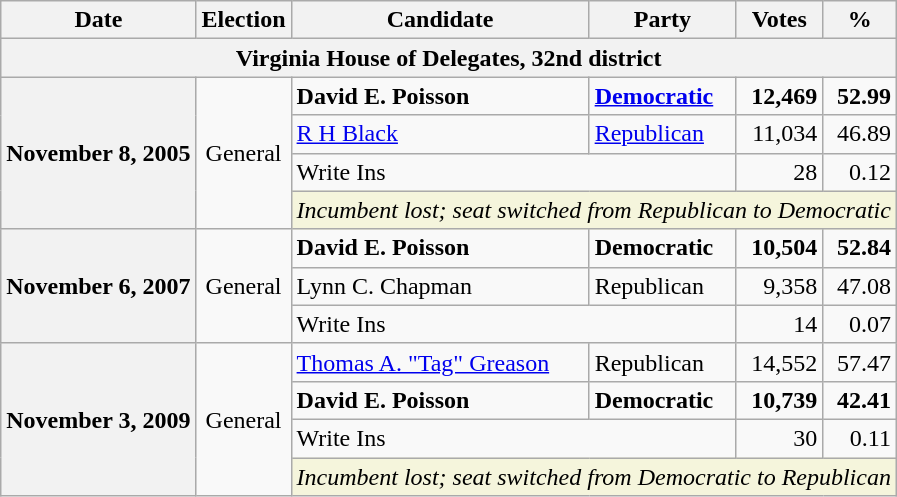<table class="wikitable">
<tr>
<th>Date</th>
<th>Election</th>
<th>Candidate</th>
<th>Party</th>
<th>Votes</th>
<th>%</th>
</tr>
<tr>
<th colspan="6">Virginia House of Delegates, 32nd district</th>
</tr>
<tr>
<th rowspan="4">November 8, 2005</th>
<td rowspan="4" align="center">General</td>
<td><strong>David E. Poisson</strong></td>
<td><strong><a href='#'>Democratic</a></strong></td>
<td align="right"><strong>12,469</strong></td>
<td align="right"><strong>52.99</strong></td>
</tr>
<tr>
<td><a href='#'>R H Black</a></td>
<td><a href='#'>Republican</a></td>
<td align="right">11,034</td>
<td align="right">46.89</td>
</tr>
<tr>
<td colspan="2">Write Ins</td>
<td align="right">28</td>
<td align="right">0.12</td>
</tr>
<tr>
<td colspan="4" style="background:Beige"><em>Incumbent lost; seat switched from Republican to Democratic</em></td>
</tr>
<tr>
<th rowspan="3">November 6, 2007</th>
<td rowspan="3" align="center">General</td>
<td><strong>David E. Poisson</strong></td>
<td><strong>Democratic</strong></td>
<td align="right"><strong>10,504</strong></td>
<td align="right"><strong>52.84</strong></td>
</tr>
<tr>
<td>Lynn C. Chapman</td>
<td>Republican</td>
<td align="right">9,358</td>
<td align="right">47.08</td>
</tr>
<tr>
<td colspan="2">Write Ins</td>
<td align="right">14</td>
<td align="right">0.07</td>
</tr>
<tr>
<th rowspan="4">November 3, 2009</th>
<td rowspan="4" align="center">General</td>
<td><a href='#'>Thomas A. "Tag" Greason</a></td>
<td>Republican</td>
<td align="right">14,552</td>
<td align="right">57.47</td>
</tr>
<tr>
<td><strong>David E. Poisson</strong></td>
<td><strong>Democratic</strong></td>
<td align="right"><strong>10,739</strong></td>
<td align="right"><strong>42.41</strong></td>
</tr>
<tr>
<td colspan="2">Write Ins</td>
<td align="right">30</td>
<td align="right">0.11</td>
</tr>
<tr>
<td colspan="4" style="background:Beige"><em>Incumbent lost; seat switched from  Democratic to Republican</em></td>
</tr>
</table>
